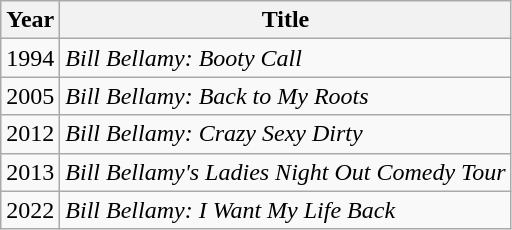<table class="wikitable">
<tr>
<th>Year</th>
<th>Title</th>
</tr>
<tr>
<td>1994</td>
<td><em>Bill Bellamy: Booty Call</em></td>
</tr>
<tr>
<td>2005</td>
<td><em>Bill Bellamy: Back to My Roots</em></td>
</tr>
<tr>
<td>2012</td>
<td><em>Bill Bellamy: Crazy Sexy Dirty</em></td>
</tr>
<tr>
<td>2013</td>
<td><em>Bill Bellamy's Ladies Night Out Comedy Tour</em></td>
</tr>
<tr>
<td>2022</td>
<td><em>Bill Bellamy: I Want My Life Back</em></td>
</tr>
</table>
